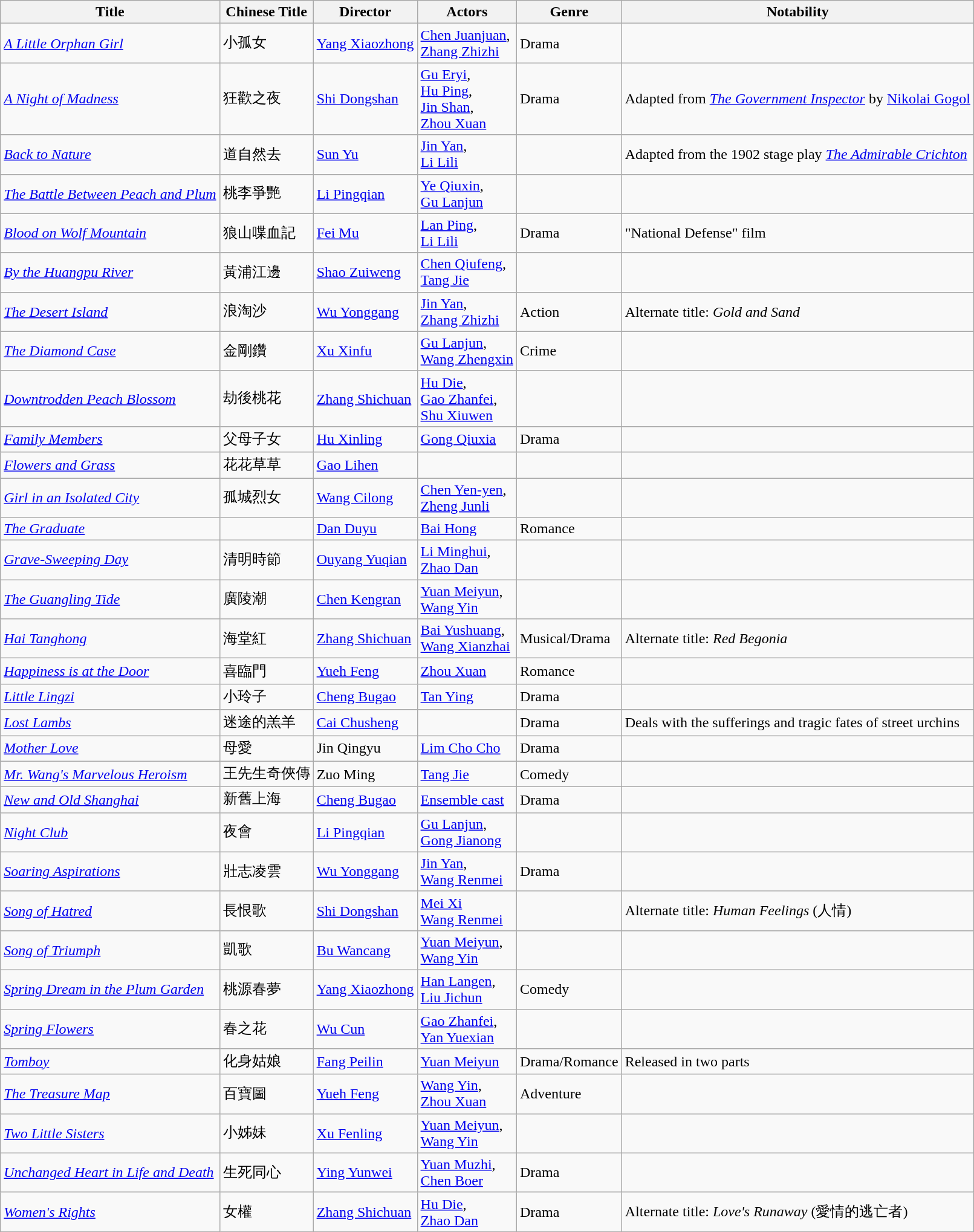<table class="wikitable">
<tr>
<th>Title</th>
<th>Chinese Title</th>
<th>Director</th>
<th>Actors</th>
<th>Genre</th>
<th>Notability</th>
</tr>
<tr>
<td><em><a href='#'>A Little Orphan Girl</a></em></td>
<td>小孤女</td>
<td><a href='#'>Yang Xiaozhong</a></td>
<td><a href='#'>Chen Juanjuan</a>,<br><a href='#'>Zhang Zhizhi</a></td>
<td>Drama</td>
<td></td>
</tr>
<tr>
<td><em><a href='#'>A Night of Madness</a></em></td>
<td>狂歡之夜</td>
<td><a href='#'>Shi Dongshan</a></td>
<td><a href='#'>Gu Eryi</a>,<br><a href='#'>Hu Ping</a>,<br><a href='#'>Jin Shan</a>,<br><a href='#'>Zhou Xuan</a></td>
<td>Drama</td>
<td>Adapted from <em><a href='#'>The Government Inspector</a></em> by <a href='#'>Nikolai Gogol</a></td>
</tr>
<tr>
<td><em><a href='#'>Back to Nature</a></em></td>
<td>道自然去</td>
<td><a href='#'>Sun Yu</a></td>
<td><a href='#'>Jin Yan</a>,<br><a href='#'>Li Lili</a></td>
<td></td>
<td>Adapted from the 1902 stage play <em><a href='#'>The Admirable Crichton</a></em></td>
</tr>
<tr>
<td><em><a href='#'>The Battle Between Peach and Plum</a></em></td>
<td>桃李爭艷</td>
<td><a href='#'>Li Pingqian</a></td>
<td><a href='#'>Ye Qiuxin</a>,<br><a href='#'>Gu Lanjun</a></td>
<td></td>
<td></td>
</tr>
<tr>
<td><em><a href='#'>Blood on Wolf Mountain</a></em></td>
<td>狼山喋血記</td>
<td><a href='#'>Fei Mu</a></td>
<td><a href='#'>Lan Ping</a>,<br><a href='#'>Li Lili</a></td>
<td>Drama</td>
<td>"National Defense" film</td>
</tr>
<tr>
<td><em><a href='#'>By the Huangpu River</a></em></td>
<td>黃浦江邊</td>
<td><a href='#'>Shao Zuiweng</a></td>
<td><a href='#'>Chen Qiufeng</a>,<br><a href='#'>Tang Jie</a></td>
<td></td>
<td></td>
</tr>
<tr>
<td><em><a href='#'>The Desert Island</a></em></td>
<td>浪淘沙</td>
<td><a href='#'>Wu Yonggang</a></td>
<td><a href='#'>Jin Yan</a>,<br><a href='#'>Zhang Zhizhi</a></td>
<td>Action</td>
<td>Alternate title:  <em>Gold and Sand</em></td>
</tr>
<tr>
<td><em><a href='#'>The Diamond Case</a></em></td>
<td>金剛鑽</td>
<td><a href='#'>Xu Xinfu</a></td>
<td><a href='#'>Gu Lanjun</a>,<br><a href='#'>Wang Zhengxin</a></td>
<td>Crime</td>
<td></td>
</tr>
<tr>
<td><em><a href='#'>Downtrodden Peach Blossom</a></em></td>
<td>劫後桃花</td>
<td><a href='#'>Zhang Shichuan</a></td>
<td><a href='#'>Hu Die</a>,<br><a href='#'>Gao Zhanfei</a>,<br><a href='#'>Shu Xiuwen</a></td>
<td></td>
<td></td>
</tr>
<tr>
<td><em><a href='#'>Family Members</a></em></td>
<td>父母子女</td>
<td><a href='#'>Hu Xinling</a></td>
<td><a href='#'>Gong Qiuxia</a></td>
<td>Drama</td>
<td></td>
</tr>
<tr>
<td><em><a href='#'>Flowers and Grass</a></em></td>
<td>花花草草</td>
<td><a href='#'>Gao Lihen</a></td>
<td></td>
<td></td>
<td></td>
</tr>
<tr>
<td><em><a href='#'>Girl in an Isolated City</a></em></td>
<td>孤城烈女</td>
<td><a href='#'>Wang Cilong</a></td>
<td><a href='#'>Chen Yen-yen</a>,<br><a href='#'>Zheng Junli</a></td>
<td></td>
<td></td>
</tr>
<tr>
<td><em><a href='#'>The Graduate</a></em></td>
<td></td>
<td><a href='#'>Dan Duyu</a></td>
<td><a href='#'>Bai Hong</a></td>
<td>Romance</td>
<td></td>
</tr>
<tr>
<td><em><a href='#'>Grave-Sweeping Day</a></em></td>
<td>清明時節</td>
<td><a href='#'>Ouyang Yuqian</a></td>
<td><a href='#'>Li Minghui</a>,<br><a href='#'>Zhao Dan</a></td>
<td></td>
<td></td>
</tr>
<tr>
<td><em><a href='#'>The Guangling Tide</a></em></td>
<td>廣陵潮</td>
<td><a href='#'>Chen Kengran</a></td>
<td><a href='#'>Yuan Meiyun</a>,<br><a href='#'>Wang Yin</a></td>
<td></td>
<td></td>
</tr>
<tr>
<td><em><a href='#'>Hai Tanghong</a></em></td>
<td>海堂紅</td>
<td><a href='#'>Zhang Shichuan</a></td>
<td><a href='#'>Bai Yushuang</a>,<br><a href='#'>Wang Xianzhai</a></td>
<td>Musical/Drama</td>
<td>Alternate title:  <em>Red Begonia</em></td>
</tr>
<tr>
<td><em><a href='#'>Happiness is at the Door</a></em></td>
<td>喜臨門</td>
<td><a href='#'>Yueh Feng</a></td>
<td><a href='#'>Zhou Xuan</a></td>
<td>Romance</td>
<td></td>
</tr>
<tr>
<td><em><a href='#'>Little Lingzi</a></em></td>
<td>小玲子</td>
<td><a href='#'>Cheng Bugao</a></td>
<td><a href='#'>Tan Ying</a></td>
<td>Drama</td>
<td></td>
</tr>
<tr>
<td><em><a href='#'>Lost Lambs</a></em></td>
<td>迷途的羔羊</td>
<td><a href='#'>Cai Chusheng</a></td>
<td></td>
<td>Drama</td>
<td>Deals with the sufferings and tragic fates of street urchins</td>
</tr>
<tr>
<td><em><a href='#'>Mother Love</a></em></td>
<td>母愛</td>
<td>Jin Qingyu</td>
<td><a href='#'>Lim Cho Cho</a></td>
<td>Drama</td>
<td></td>
</tr>
<tr>
<td><em><a href='#'>Mr. Wang's Marvelous Heroism</a></em></td>
<td>王先生奇俠傳</td>
<td>Zuo Ming</td>
<td><a href='#'>Tang Jie</a></td>
<td>Comedy</td>
<td></td>
</tr>
<tr>
<td><em><a href='#'>New and Old Shanghai</a></em></td>
<td>新舊上海</td>
<td><a href='#'>Cheng Bugao</a></td>
<td><a href='#'>Ensemble cast</a></td>
<td>Drama</td>
<td></td>
</tr>
<tr>
<td><em><a href='#'>Night Club</a></em></td>
<td>夜會</td>
<td><a href='#'>Li Pingqian</a></td>
<td><a href='#'>Gu Lanjun</a>,<br><a href='#'>Gong Jianong</a></td>
<td></td>
<td></td>
</tr>
<tr>
<td><em><a href='#'>Soaring Aspirations</a></em></td>
<td>壯志凌雲</td>
<td><a href='#'>Wu Yonggang</a></td>
<td><a href='#'>Jin Yan</a>,<br> <a href='#'>Wang Renmei</a></td>
<td>Drama</td>
<td></td>
</tr>
<tr>
<td><em><a href='#'>Song of Hatred</a></em></td>
<td>長恨歌</td>
<td><a href='#'>Shi Dongshan</a></td>
<td><a href='#'>Mei Xi</a><br><a href='#'>Wang Renmei</a></td>
<td></td>
<td>Alternate title:  <em>Human Feelings</em> (人情)</td>
</tr>
<tr>
<td><em><a href='#'>Song of Triumph</a></em></td>
<td>凱歌</td>
<td><a href='#'>Bu Wancang</a></td>
<td><a href='#'>Yuan Meiyun</a>,<br><a href='#'>Wang Yin</a></td>
<td></td>
<td></td>
</tr>
<tr>
<td><em><a href='#'>Spring Dream in the Plum Garden</a></em></td>
<td>桃源春夢</td>
<td><a href='#'>Yang Xiaozhong</a></td>
<td><a href='#'>Han Langen</a>,<br><a href='#'>Liu Jichun</a></td>
<td>Comedy</td>
<td></td>
</tr>
<tr>
<td><em><a href='#'>Spring Flowers</a></em></td>
<td>春之花</td>
<td><a href='#'>Wu Cun</a></td>
<td><a href='#'>Gao Zhanfei</a>,<br><a href='#'>Yan Yuexian</a></td>
<td></td>
<td></td>
</tr>
<tr>
<td><em><a href='#'>Tomboy</a></em></td>
<td>化身姑娘</td>
<td><a href='#'>Fang Peilin</a></td>
<td><a href='#'>Yuan Meiyun</a></td>
<td>Drama/Romance</td>
<td>Released in two parts</td>
</tr>
<tr>
<td><em><a href='#'>The Treasure Map</a></em></td>
<td>百寶圖</td>
<td><a href='#'>Yueh Feng</a></td>
<td><a href='#'>Wang Yin</a>,<br><a href='#'>Zhou Xuan</a></td>
<td>Adventure</td>
<td></td>
</tr>
<tr>
<td><em><a href='#'>Two Little Sisters</a></em></td>
<td>小姊妹</td>
<td><a href='#'>Xu Fenling</a></td>
<td><a href='#'>Yuan Meiyun</a>,<br><a href='#'>Wang Yin</a></td>
<td></td>
<td></td>
</tr>
<tr>
<td><em><a href='#'>Unchanged Heart in Life and Death</a></em></td>
<td>生死同心</td>
<td><a href='#'>Ying Yunwei</a></td>
<td><a href='#'>Yuan Muzhi</a>,<br><a href='#'>Chen Boer</a></td>
<td>Drama</td>
<td></td>
</tr>
<tr>
<td><em><a href='#'>Women's Rights</a></em></td>
<td>女權</td>
<td><a href='#'>Zhang Shichuan</a></td>
<td><a href='#'>Hu Die</a>,<br><a href='#'>Zhao Dan</a></td>
<td>Drama</td>
<td>Alternate title:  <em>Love's Runaway</em> (愛情的逃亡者)</td>
</tr>
</table>
